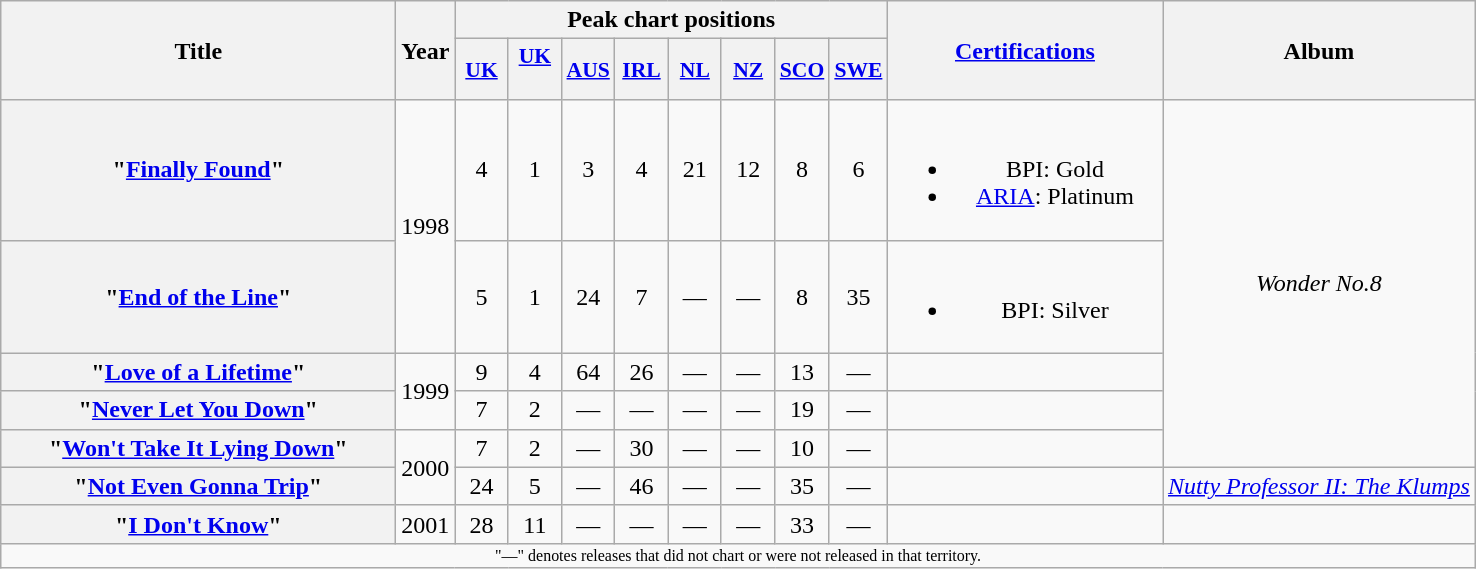<table class="wikitable plainrowheaders" style="text-align:center;" border="1">
<tr>
<th scope="col" rowspan="2" style="width:16em;">Title</th>
<th scope="col" rowspan="2">Year</th>
<th scope="col" colspan="8">Peak chart positions</th>
<th scope="col" rowspan="2" style="width:11em;"><a href='#'>Certifications</a></th>
<th scope="col" rowspan="2">Album</th>
</tr>
<tr>
<th scope="col" style="width:2em;font-size:90%;"><a href='#'>UK</a><br></th>
<th scope="col" style="width:2em;font-size:90%;"><a href='#'>UK<br></a><br></th>
<th scope="col" style="width:2em;font-size:90%;"><a href='#'>AUS</a><br></th>
<th scope="col" style="width:2em;font-size:90%;"><a href='#'>IRL</a><br></th>
<th scope="col" style="width:2em;font-size:90%;"><a href='#'>NL</a><br></th>
<th scope="col" style="width:2em;font-size:90%;"><a href='#'>NZ</a><br></th>
<th scope="col" style="width:2em;font-size:90%;"><a href='#'>SCO</a><br></th>
<th scope="col" style="width:2em;font-size:90%;"><a href='#'>SWE</a><br></th>
</tr>
<tr>
<th scope="row">"<a href='#'>Finally Found</a>"</th>
<td rowspan="2">1998</td>
<td>4</td>
<td>1</td>
<td>3</td>
<td>4</td>
<td>21</td>
<td>12</td>
<td>8</td>
<td>6</td>
<td><br><ul><li>BPI: Gold</li><li><a href='#'>ARIA</a>: Platinum</li></ul></td>
<td rowspan=5><em>Wonder No.8</em></td>
</tr>
<tr>
<th scope="row">"<a href='#'>End of the Line</a>"</th>
<td>5</td>
<td>1</td>
<td>24</td>
<td>7</td>
<td>—</td>
<td>—</td>
<td>8</td>
<td>35</td>
<td><br><ul><li>BPI: Silver</li></ul></td>
</tr>
<tr>
<th scope="row">"<a href='#'>Love of a Lifetime</a>"</th>
<td rowspan="2">1999</td>
<td>9</td>
<td>4</td>
<td>64</td>
<td>26</td>
<td>—</td>
<td>—</td>
<td>13</td>
<td>—</td>
<td></td>
</tr>
<tr>
<th scope="row">"<a href='#'>Never Let You Down</a>"</th>
<td>7</td>
<td>2</td>
<td>—</td>
<td>—</td>
<td>—</td>
<td>—</td>
<td>19</td>
<td>—</td>
<td></td>
</tr>
<tr>
<th scope="row">"<a href='#'>Won't Take It Lying Down</a>"</th>
<td rowspan="2">2000</td>
<td>7</td>
<td>2</td>
<td>—</td>
<td>30</td>
<td>—</td>
<td>—</td>
<td>10</td>
<td>—</td>
<td></td>
</tr>
<tr>
<th scope="row">"<a href='#'>Not Even Gonna Trip</a>"</th>
<td>24</td>
<td>5</td>
<td>—</td>
<td>46</td>
<td>—</td>
<td>—</td>
<td>35</td>
<td>—</td>
<td></td>
<td><em><a href='#'>Nutty Professor II: The Klumps</a></em></td>
</tr>
<tr>
<th scope="row">"<a href='#'>I Don't Know</a>"</th>
<td>2001</td>
<td>28</td>
<td>11</td>
<td>—</td>
<td>—</td>
<td>—</td>
<td>—</td>
<td>33</td>
<td>—</td>
<td></td>
<td></td>
</tr>
<tr>
<td align="center" colspan="15" style="font-size:8pt">"—" denotes releases that did not chart or were not released in that territory.</td>
</tr>
</table>
